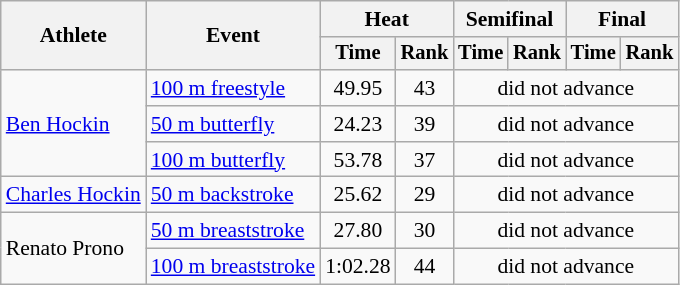<table class="wikitable" style="text-align:center; font-size:90%">
<tr>
<th rowspan="2">Athlete</th>
<th rowspan="2">Event</th>
<th colspan="2">Heat</th>
<th colspan="2">Semifinal</th>
<th colspan="2">Final</th>
</tr>
<tr style="font-size:95%">
<th>Time</th>
<th>Rank</th>
<th>Time</th>
<th>Rank</th>
<th>Time</th>
<th>Rank</th>
</tr>
<tr>
<td align=left rowspan=3><a href='#'>Ben Hockin</a></td>
<td align=left><a href='#'>100 m freestyle</a></td>
<td>49.95</td>
<td>43</td>
<td colspan=4>did not advance</td>
</tr>
<tr>
<td align=left><a href='#'>50 m butterfly</a></td>
<td>24.23</td>
<td>39</td>
<td colspan=4>did not advance</td>
</tr>
<tr>
<td align=left><a href='#'>100 m butterfly</a></td>
<td>53.78</td>
<td>37</td>
<td colspan=4>did not advance</td>
</tr>
<tr>
<td align=left><a href='#'>Charles Hockin</a></td>
<td align=left><a href='#'>50 m backstroke</a></td>
<td>25.62</td>
<td>29</td>
<td colspan=4>did not advance</td>
</tr>
<tr>
<td align=left rowspan=2>Renato Prono</td>
<td align=left><a href='#'>50 m breaststroke</a></td>
<td>27.80</td>
<td>30</td>
<td colspan=4>did not advance</td>
</tr>
<tr>
<td align=left><a href='#'>100 m breaststroke</a></td>
<td>1:02.28</td>
<td>44</td>
<td colspan=4>did not advance</td>
</tr>
</table>
